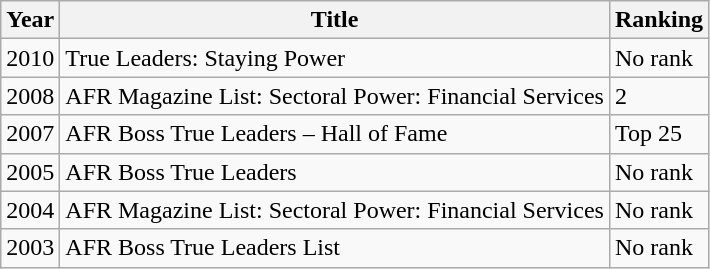<table class="wikitable">
<tr>
<th>Year</th>
<th>Title</th>
<th>Ranking</th>
</tr>
<tr>
<td>2010</td>
<td>True Leaders: Staying Power</td>
<td>No rank</td>
</tr>
<tr>
<td>2008</td>
<td>AFR Magazine List: Sectoral Power: Financial Services</td>
<td>2</td>
</tr>
<tr>
<td>2007</td>
<td>AFR Boss True Leaders – Hall of Fame</td>
<td>Top 25</td>
</tr>
<tr>
<td>2005</td>
<td>AFR Boss True Leaders</td>
<td>No rank</td>
</tr>
<tr>
<td>2004</td>
<td>AFR Magazine List: Sectoral Power: Financial Services</td>
<td>No rank</td>
</tr>
<tr>
<td>2003</td>
<td>AFR Boss True Leaders List</td>
<td>No rank</td>
</tr>
</table>
